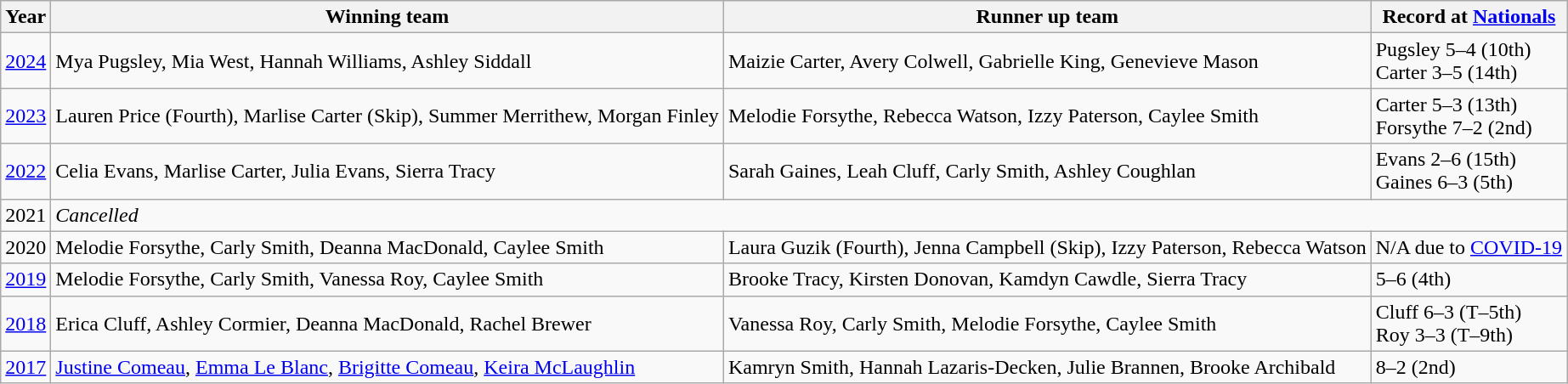<table class="wikitable">
<tr>
<th scope="col">Year</th>
<th scope="col">Winning team</th>
<th scope="col">Runner up team</th>
<th scope="col">Record at <a href='#'>Nationals</a></th>
</tr>
<tr>
<td><a href='#'>2024</a></td>
<td>Mya Pugsley, Mia West, Hannah Williams, Ashley Siddall</td>
<td>Maizie Carter, Avery Colwell, Gabrielle King, Genevieve Mason</td>
<td>Pugsley 5–4 (10th) <br> Carter 3–5 (14th)</td>
</tr>
<tr>
<td><a href='#'>2023</a></td>
<td>Lauren Price (Fourth), Marlise Carter (Skip), Summer Merrithew, Morgan Finley</td>
<td>Melodie Forsythe, Rebecca Watson, Izzy Paterson, Caylee Smith</td>
<td>Carter 5–3 (13th) <br> Forsythe 7–2 (2nd)</td>
</tr>
<tr>
<td><a href='#'>2022</a></td>
<td>Celia Evans, Marlise Carter, Julia Evans, Sierra Tracy</td>
<td>Sarah Gaines, Leah Cluff, Carly Smith, Ashley Coughlan</td>
<td>Evans 2–6 (15th) <br> Gaines 6–3 (5th)</td>
</tr>
<tr>
<td>2021</td>
<td colspan="3"><em>Cancelled</em></td>
</tr>
<tr>
<td>2020</td>
<td>Melodie Forsythe, Carly Smith, Deanna MacDonald, Caylee Smith</td>
<td>Laura Guzik (Fourth), Jenna Campbell (Skip), Izzy Paterson, Rebecca Watson</td>
<td>N/A due to <a href='#'>COVID-19</a></td>
</tr>
<tr>
<td><a href='#'>2019</a></td>
<td>Melodie Forsythe, Carly Smith, Vanessa Roy, Caylee Smith</td>
<td>Brooke Tracy, Kirsten Donovan, Kamdyn Cawdle, Sierra Tracy</td>
<td>5–6 (4th)</td>
</tr>
<tr>
<td><a href='#'>2018</a></td>
<td>Erica Cluff, Ashley Cormier, Deanna MacDonald, Rachel Brewer</td>
<td>Vanessa Roy, Carly Smith, Melodie Forsythe, Caylee Smith</td>
<td>Cluff 6–3 (T–5th) <br> Roy 3–3 (T–9th)</td>
</tr>
<tr>
<td><a href='#'>2017</a></td>
<td><a href='#'>Justine Comeau</a>, <a href='#'>Emma Le Blanc</a>, <a href='#'>Brigitte Comeau</a>, <a href='#'>Keira McLaughlin</a></td>
<td>Kamryn Smith, Hannah Lazaris-Decken, Julie Brannen, Brooke Archibald</td>
<td>8–2 (2nd)</td>
</tr>
</table>
